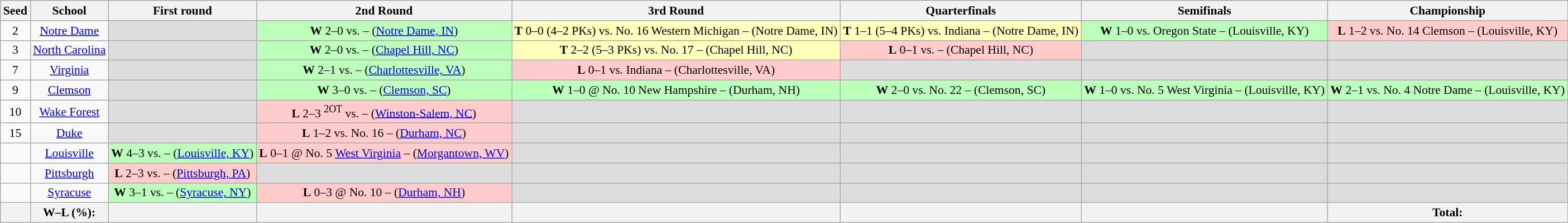<table class="sortable wikitable" style="white-space:nowrap; text-align:center;font-size:90%;">
<tr>
<th>Seed</th>
<th>School</th>
<th>First round</th>
<th>2nd Round</th>
<th>3rd Round</th>
<th>Quarterfinals</th>
<th>Semifinals</th>
<th>Championship</th>
</tr>
<tr>
<td>2</td>
<td><a href='#'>Notre Dame</a></td>
<td bgcolor=#ddd></td>
<td style="background:#bfb;"><strong>W</strong> 2–0 vs.  – (<a href='#'>Notre Dame, IN</a>)</td>
<td style="background:#ffb;"><strong>T</strong> 0–0 (4–2 PKs) vs. No. 16 Western Michigan – (Notre Dame, IN)</td>
<td style="background:#ffb;"><strong>T</strong> 1–1 (5–4 PKs) vs. Indiana – (Notre Dame, IN)</td>
<td style="background:#bfb;"><strong>W</strong> 1–0 vs. Oregon State – (Louisville, KY)</td>
<td style="background:#fcc;"><strong>L</strong> 1–2 vs. No. 14 Clemson – (Louisville, KY)</td>
</tr>
<tr>
<td>3</td>
<td><a href='#'>North Carolina</a></td>
<td bgcolor=#ddd></td>
<td style="background:#bfb;"><strong>W</strong> 2–0 vs.  – (<a href='#'>Chapel Hill, NC</a>)</td>
<td style="background:#ffb;"><strong>T</strong> 2–2 (5–3 PKs) vs. No. 17  – (Chapel Hill, NC)</td>
<td style="background:#fcc;"><strong>L</strong> 0–1 vs.  – (Chapel Hill, NC)</td>
<td bgcolor=#ddd></td>
<td bgcolor=#ddd></td>
</tr>
<tr>
<td>7</td>
<td><a href='#'>Virginia</a></td>
<td bgcolor=#ddd></td>
<td style="background:#bfb;"><strong>W</strong> 2–1 vs.  – (<a href='#'>Charlottesville, VA</a>)</td>
<td style="background:#fcc;"><strong>L</strong> 0–1 vs. Indiana – (Charlottesville, VA)</td>
<td bgcolor=#ddd></td>
<td bgcolor=#ddd></td>
<td bgcolor=#ddd></td>
</tr>
<tr>
<td>9</td>
<td><a href='#'>Clemson</a></td>
<td bgcolor=#ddd></td>
<td style="background:#bfb;"><strong>W</strong> 3–0 vs.  – (<a href='#'>Clemson, SC</a>)</td>
<td style="background:#bfb;"><strong>W</strong> 1–0 @ No. 10 New Hampshire – (Durham, NH)</td>
<td style="background:#bfb;"><strong>W</strong> 2–0 vs. No. 22  – (Clemson, SC)</td>
<td style="background:#bfb;"><strong>W</strong> 1–0 vs. No. 5 West Virginia – (Louisville, KY)</td>
<td style="background:#bfb;"><strong>W</strong> 2–1 vs. No. 4 Notre Dame – (Louisville, KY)</td>
</tr>
<tr>
<td>10</td>
<td><a href='#'>Wake Forest</a></td>
<td bgcolor=#ddd></td>
<td style="background:#fcc;"><strong>L</strong> 2–3 <sup>2OT</sup> vs.  – (<a href='#'>Winston-Salem, NC</a>)</td>
<td bgcolor=#ddd></td>
<td bgcolor=#ddd></td>
<td bgcolor=#ddd></td>
<td bgcolor=#ddd></td>
</tr>
<tr>
<td>15</td>
<td><a href='#'>Duke</a></td>
<td bgcolor=#ddd></td>
<td style="background:#fcc;"><strong>L</strong> 1–2 vs. No. 16  – (<a href='#'>Durham, NC</a>)</td>
<td bgcolor=#ddd></td>
<td bgcolor=#ddd></td>
<td bgcolor=#ddd></td>
<td bgcolor=#ddd></td>
</tr>
<tr>
<td></td>
<td><a href='#'>Louisville</a></td>
<td style="background:#bfb;"><strong>W</strong> 4–3 vs.  – (<a href='#'>Louisville, KY</a>)</td>
<td style="background:#fcc;"><strong>L</strong> 0–1 @ No. 5 <a href='#'>West Virginia</a> – (<a href='#'>Morgantown, WV</a>)</td>
<td bgcolor=#ddd></td>
<td bgcolor=#ddd></td>
<td bgcolor=#ddd></td>
<td bgcolor=#ddd></td>
</tr>
<tr>
<td></td>
<td><a href='#'>Pittsburgh</a></td>
<td style="background:#fcc;"><strong>L</strong> 2–3 vs.  – (<a href='#'>Pittsburgh, PA</a>)</td>
<td bgcolor=#ddd></td>
<td bgcolor=#ddd></td>
<td bgcolor=#ddd></td>
<td bgcolor=#ddd></td>
<td bgcolor=#ddd></td>
</tr>
<tr>
<td></td>
<td><a href='#'>Syracuse</a></td>
<td style="background:#bfb;"><strong>W</strong> 3–1 vs.  – (<a href='#'>Syracuse, NY</a>)</td>
<td style="background:#fcc;"><strong>L</strong> 0–3 @ No. 10  – (<a href='#'>Durham, NH</a>)</td>
<td bgcolor=#ddd></td>
<td bgcolor=#ddd></td>
<td bgcolor=#ddd></td>
<td bgcolor=#ddd></td>
</tr>
<tr>
<th></th>
<th>W–L (%):</th>
<th></th>
<th></th>
<th></th>
<th></th>
<th></th>
<th> Total: </th>
</tr>
</table>
